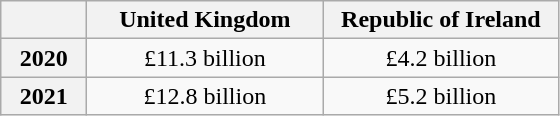<table class=wikitable style="text-align: center; margin-right:2em;">
<tr>
<th scope="col" style="width: 50px;"></th>
<th scope="col" style="width: 150px;">United Kingdom</th>
<th scope="col" style="width: 150px;">Republic of Ireland</th>
</tr>
<tr>
<th>2020</th>
<td>£11.3 billion</td>
<td>£4.2 billion</td>
</tr>
<tr>
<th>2021</th>
<td>£12.8 billion</td>
<td>£5.2 billion</td>
</tr>
</table>
